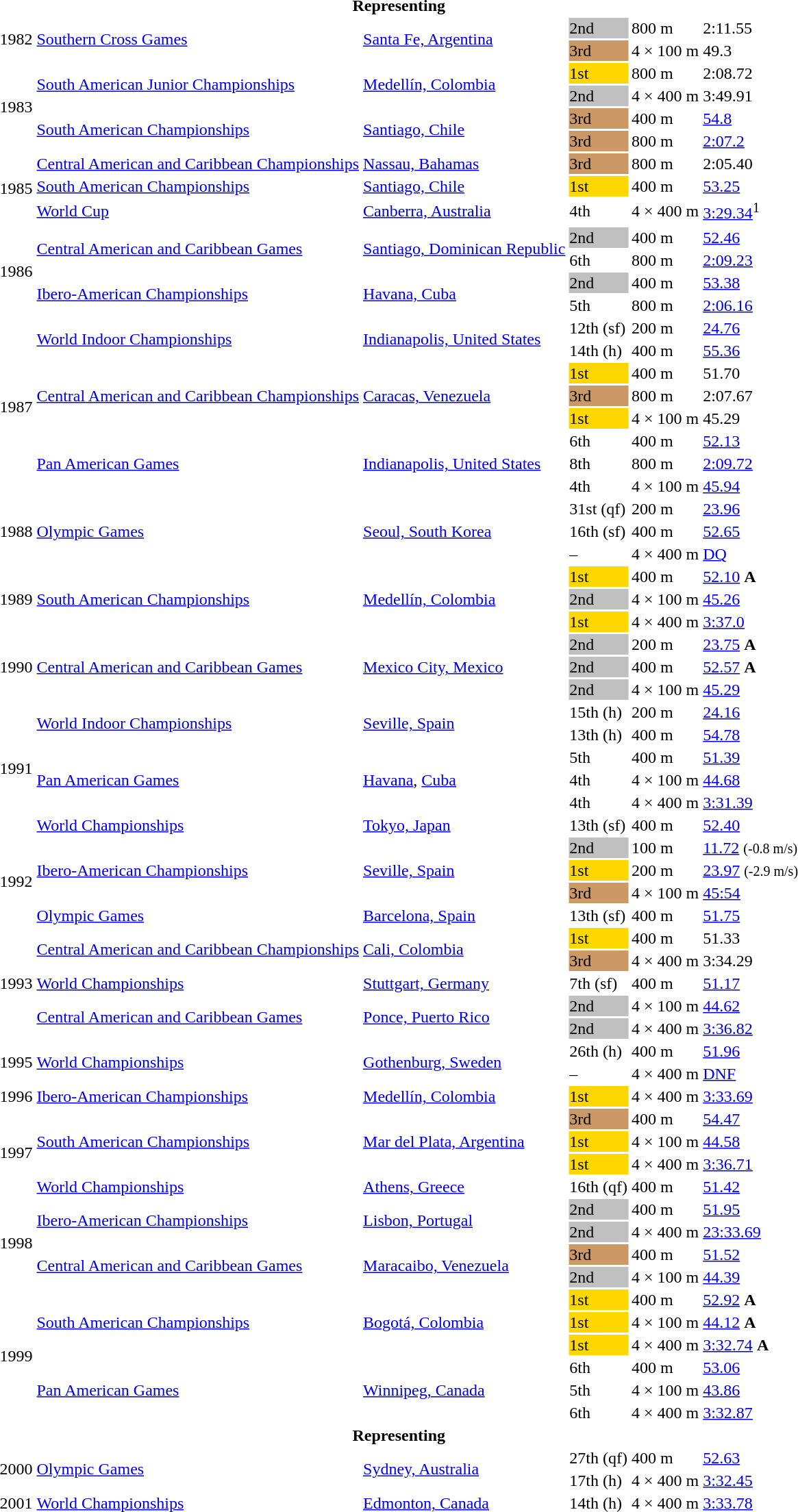<table>
<tr>
<th colspan="6">Representing </th>
</tr>
<tr>
<td rowspan=2>1982</td>
<td rowspan=2><a href='#'>Southern Cross Games</a></td>
<td rowspan=2><a href='#'>Santa Fe, Argentina</a></td>
<td bgcolor=silver>2nd</td>
<td>800 m</td>
<td>2:11.55</td>
</tr>
<tr>
<td bgcolor=cc9966>3rd</td>
<td>4 × 100 m</td>
<td>49.3</td>
</tr>
<tr>
<td rowspan=4>1983</td>
<td rowspan=2><a href='#'>South American Junior Championships</a></td>
<td rowspan=2><a href='#'>Medellín, Colombia</a></td>
<td bgcolor=gold>1st</td>
<td>800 m</td>
<td>2:08.72</td>
</tr>
<tr>
<td bgcolor=silver>2nd</td>
<td>4 × 400 m</td>
<td>3:49.91</td>
</tr>
<tr>
<td rowspan=2><a href='#'>South American Championships</a></td>
<td rowspan=2><a href='#'>Santiago, Chile</a></td>
<td bgcolor=cc9966>3rd</td>
<td>400 m</td>
<td><a href='#'>54.8</a></td>
</tr>
<tr>
<td bgcolor=cc9966>3rd</td>
<td>800 m</td>
<td><a href='#'>2:07.2</a></td>
</tr>
<tr>
<td rowspan=3>1985</td>
<td><a href='#'>Central American and Caribbean Championships</a></td>
<td><a href='#'>Nassau, Bahamas</a></td>
<td bgcolor=cc9966>3rd</td>
<td>800 m</td>
<td>2:05.40</td>
</tr>
<tr>
<td><a href='#'>South American Championships</a></td>
<td><a href='#'>Santiago, Chile</a></td>
<td bgcolor=gold>1st</td>
<td>400 m</td>
<td><a href='#'>53.25</a></td>
</tr>
<tr>
<td><a href='#'>World Cup</a></td>
<td><a href='#'>Canberra, Australia</a></td>
<td>4th</td>
<td>4 × 400 m</td>
<td><a href='#'>3:29.34</a><sup>1</sup></td>
</tr>
<tr>
</tr>
<tr>
<td rowspan=4>1986</td>
<td rowspan=2><a href='#'>Central American and Caribbean Games</a></td>
<td rowspan=2><a href='#'>Santiago, Dominican Republic</a></td>
<td bgcolor=silver>2nd</td>
<td>400 m</td>
<td><a href='#'>52.46</a></td>
</tr>
<tr>
<td>6th</td>
<td>800 m</td>
<td><a href='#'>2:09.23</a></td>
</tr>
<tr>
<td rowspan=2><a href='#'>Ibero-American Championships</a></td>
<td rowspan=2><a href='#'>Havana, Cuba</a></td>
<td bgcolor=silver>2nd</td>
<td>400 m</td>
<td><a href='#'>53.38</a></td>
</tr>
<tr>
<td>5th</td>
<td>800 m</td>
<td><a href='#'>2:06.16</a></td>
</tr>
<tr>
<td rowspan=8>1987</td>
<td rowspan=2><a href='#'>World Indoor Championships</a></td>
<td rowspan=2><a href='#'>Indianapolis, United States</a></td>
<td>12th (sf)</td>
<td>200 m</td>
<td><a href='#'>24.76</a></td>
</tr>
<tr>
<td>14th (h)</td>
<td>400 m</td>
<td><a href='#'>55.36</a></td>
</tr>
<tr>
<td rowspan=3><a href='#'>Central American and Caribbean Championships</a></td>
<td rowspan=3><a href='#'>Caracas, Venezuela</a></td>
<td bgcolor=gold>1st</td>
<td>400 m</td>
<td>51.70</td>
</tr>
<tr>
<td bgcolor=cc9966>3rd</td>
<td>800 m</td>
<td>2:07.67</td>
</tr>
<tr>
<td bgcolor=gold>1st</td>
<td>4 × 100 m</td>
<td>45.29</td>
</tr>
<tr>
<td rowspan=3><a href='#'>Pan American Games</a></td>
<td rowspan=3><a href='#'>Indianapolis, United States</a></td>
<td>6th</td>
<td>400 m</td>
<td><a href='#'>52.13</a></td>
</tr>
<tr>
<td>8th</td>
<td>800 m</td>
<td><a href='#'>2:09.72</a></td>
</tr>
<tr>
<td>4th</td>
<td>4 × 100 m</td>
<td><a href='#'>45.94</a></td>
</tr>
<tr>
<td rowspan=3>1988</td>
<td rowspan=3><a href='#'>Olympic Games</a></td>
<td rowspan=3><a href='#'>Seoul, South Korea</a></td>
<td>31st (qf)</td>
<td>200 m</td>
<td><a href='#'>23.96</a></td>
</tr>
<tr>
<td>16th (sf)</td>
<td>400 m</td>
<td><a href='#'>52.65</a></td>
</tr>
<tr>
<td>–</td>
<td>4 × 400 m</td>
<td><a href='#'>DQ</a></td>
</tr>
<tr>
<td rowspan=3>1989</td>
<td rowspan=3><a href='#'>South American Championships</a></td>
<td rowspan=3><a href='#'>Medellín, Colombia</a></td>
<td bgcolor=gold>1st</td>
<td>400 m</td>
<td><a href='#'>52.10</a> <strong>A</strong></td>
</tr>
<tr>
<td bgcolor=silver>2nd</td>
<td>4 × 100 m</td>
<td><a href='#'>45.26</a></td>
</tr>
<tr>
<td bgcolor=gold>1st</td>
<td>4 × 400 m</td>
<td><a href='#'>3:37.0</a></td>
</tr>
<tr>
<td rowspan=3>1990</td>
<td rowspan=3><a href='#'>Central American and Caribbean Games</a></td>
<td rowspan=3><a href='#'>Mexico City, Mexico</a></td>
<td bgcolor=silver>2nd</td>
<td>200 m</td>
<td><a href='#'>23.75</a> <strong>A</strong></td>
</tr>
<tr>
<td bgcolor=silver>2nd</td>
<td>400 m</td>
<td><a href='#'>52.57</a> <strong>A</strong></td>
</tr>
<tr>
<td bgcolor=silver>2nd</td>
<td>4 × 100 m</td>
<td><a href='#'>45.29</a></td>
</tr>
<tr>
<td rowspan=6>1991</td>
<td rowspan=2><a href='#'>World Indoor Championships</a></td>
<td rowspan=2><a href='#'>Seville, Spain</a></td>
<td>15th (h)</td>
<td>200 m</td>
<td><a href='#'>24.16</a></td>
</tr>
<tr>
<td>13th (h)</td>
<td>400 m</td>
<td><a href='#'>54.78</a></td>
</tr>
<tr>
<td rowspan=3><a href='#'>Pan American Games</a></td>
<td rowspan=3><a href='#'>Havana</a>, <a href='#'>Cuba</a></td>
<td>5th</td>
<td>400 m</td>
<td><a href='#'>51.39</a></td>
</tr>
<tr>
<td>4th</td>
<td>4 × 100 m</td>
<td><a href='#'>44.68</a></td>
</tr>
<tr>
<td>4th</td>
<td>4 × 400 m</td>
<td><a href='#'>3:31.39</a></td>
</tr>
<tr>
<td><a href='#'>World Championships</a></td>
<td><a href='#'>Tokyo, Japan</a></td>
<td>13th (sf)</td>
<td>400 m</td>
<td><a href='#'>52.40</a></td>
</tr>
<tr>
<td rowspan=4>1992</td>
<td rowspan=3><a href='#'>Ibero-American Championships</a></td>
<td rowspan=3><a href='#'>Seville, Spain</a></td>
<td bgcolor=silver>2nd</td>
<td>100 m</td>
<td><a href='#'>11.72</a> <small>(-0.8 m/s)</small></td>
</tr>
<tr>
<td bgcolor=gold>1st</td>
<td>200 m</td>
<td><a href='#'>23.97</a> <small>(-2.9 m/s)</small></td>
</tr>
<tr>
<td bgcolor=cc9966>3rd</td>
<td>4 × 100 m</td>
<td><a href='#'>45:54</a></td>
</tr>
<tr>
<td><a href='#'>Olympic Games</a></td>
<td><a href='#'>Barcelona, Spain</a></td>
<td>13th (sf)</td>
<td>400 m</td>
<td><a href='#'>51.75</a></td>
</tr>
<tr>
<td rowspan=5>1993</td>
<td rowspan=2><a href='#'>Central American and Caribbean Championships</a></td>
<td rowspan=2><a href='#'>Cali, Colombia</a></td>
<td bgcolor=gold>1st</td>
<td>400 m</td>
<td>51.33</td>
</tr>
<tr>
<td bgcolor=cc9966>3rd</td>
<td>4 × 400 m</td>
<td>3:34.29</td>
</tr>
<tr>
<td><a href='#'>World Championships</a></td>
<td><a href='#'>Stuttgart, Germany</a></td>
<td>7th (sf)</td>
<td>400 m</td>
<td><a href='#'>51.17</a></td>
</tr>
<tr>
<td rowspan=2><a href='#'>Central American and Caribbean Games</a></td>
<td rowspan=2><a href='#'>Ponce, Puerto Rico</a></td>
<td bgcolor=silver>2nd</td>
<td>4 × 100 m</td>
<td><a href='#'>44.62</a></td>
</tr>
<tr>
<td bgcolor=silver>2nd</td>
<td>4 × 400 m</td>
<td><a href='#'>3:36.82</a></td>
</tr>
<tr>
<td rowspan=2>1995</td>
<td rowspan=2><a href='#'>World Championships</a></td>
<td rowspan=2><a href='#'>Gothenburg, Sweden</a></td>
<td>26th (h)</td>
<td>400 m</td>
<td><a href='#'>51.96</a></td>
</tr>
<tr>
<td>–</td>
<td>4 × 400 m</td>
<td><a href='#'>DNF</a></td>
</tr>
<tr>
<td>1996</td>
<td><a href='#'>Ibero-American Championships</a></td>
<td><a href='#'>Medellín, Colombia</a></td>
<td bgcolor=gold>1st</td>
<td>4 × 400 m</td>
<td><a href='#'>3:33.69</a></td>
</tr>
<tr>
<td rowspan=4>1997</td>
<td rowspan=3><a href='#'>South American Championships</a></td>
<td rowspan=3><a href='#'>Mar del Plata, Argentina</a></td>
<td bgcolor=cc9966>3rd</td>
<td>400 m</td>
<td><a href='#'>54.47</a></td>
</tr>
<tr>
<td bgcolor=gold>1st</td>
<td>4 × 100 m</td>
<td><a href='#'>44.58</a></td>
</tr>
<tr>
<td bgcolor=gold>1st</td>
<td>4 × 400 m</td>
<td><a href='#'>3:36.71</a></td>
</tr>
<tr>
<td><a href='#'>World Championships</a></td>
<td><a href='#'>Athens, Greece</a></td>
<td>16th (qf)</td>
<td>400 m</td>
<td><a href='#'>51.42</a></td>
</tr>
<tr>
<td rowspan=4>1998</td>
<td rowspan=2><a href='#'>Ibero-American Championships</a></td>
<td rowspan=2><a href='#'>Lisbon, Portugal</a></td>
<td bgcolor=silver>2nd</td>
<td>400 m</td>
<td><a href='#'>51.95</a></td>
</tr>
<tr>
<td bgcolor=silver>2nd</td>
<td>4 × 400 m</td>
<td><a href='#'>23:33.69</a></td>
</tr>
<tr>
<td rowspan=2><a href='#'>Central American and Caribbean Games</a></td>
<td rowspan=2><a href='#'>Maracaibo, Venezuela</a></td>
<td bgcolor=cc9966>3rd</td>
<td>400 m</td>
<td><a href='#'>51.52</a></td>
</tr>
<tr>
<td bgcolor=silver>2nd</td>
<td>4 × 100 m</td>
<td><a href='#'>44.39</a></td>
</tr>
<tr>
<td rowspan=6>1999</td>
<td rowspan=3><a href='#'>South American Championships</a></td>
<td rowspan=3><a href='#'>Bogotá, Colombia</a></td>
<td bgcolor=gold>1st</td>
<td>400 m</td>
<td><a href='#'>52.92</a> <strong>A</strong></td>
</tr>
<tr>
<td bgcolor=gold>1st</td>
<td>4 × 100 m</td>
<td><a href='#'>44.12</a> <strong>A</strong></td>
</tr>
<tr>
<td bgcolor=gold>1st</td>
<td>4 × 400 m</td>
<td><a href='#'>3:32.74</a> <strong>A</strong></td>
</tr>
<tr>
<td rowspan=3><a href='#'>Pan American Games</a></td>
<td rowspan=3><a href='#'>Winnipeg, Canada</a></td>
<td>6th</td>
<td>400 m</td>
<td><a href='#'>53.06</a></td>
</tr>
<tr>
<td>5th</td>
<td>4 × 100 m</td>
<td><a href='#'>43.86</a></td>
</tr>
<tr>
<td>6th</td>
<td>4 × 400 m</td>
<td><a href='#'>3:32.87</a></td>
</tr>
<tr>
<th colspan="6">Representing </th>
</tr>
<tr>
<td rowspan=2>2000</td>
<td rowspan=2><a href='#'>Olympic Games</a></td>
<td rowspan=2><a href='#'>Sydney, Australia</a></td>
<td>27th (qf)</td>
<td>400 m</td>
<td><a href='#'>52.63</a></td>
</tr>
<tr>
<td>17th (h)</td>
<td>4 × 400 m</td>
<td><a href='#'>3:32.45</a></td>
</tr>
<tr>
<td>2001</td>
<td><a href='#'>World Championships</a></td>
<td><a href='#'>Edmonton, Canada</a></td>
<td>14th (h)</td>
<td>4 × 400 m</td>
<td><a href='#'>3:33.78</a></td>
</tr>
</table>
